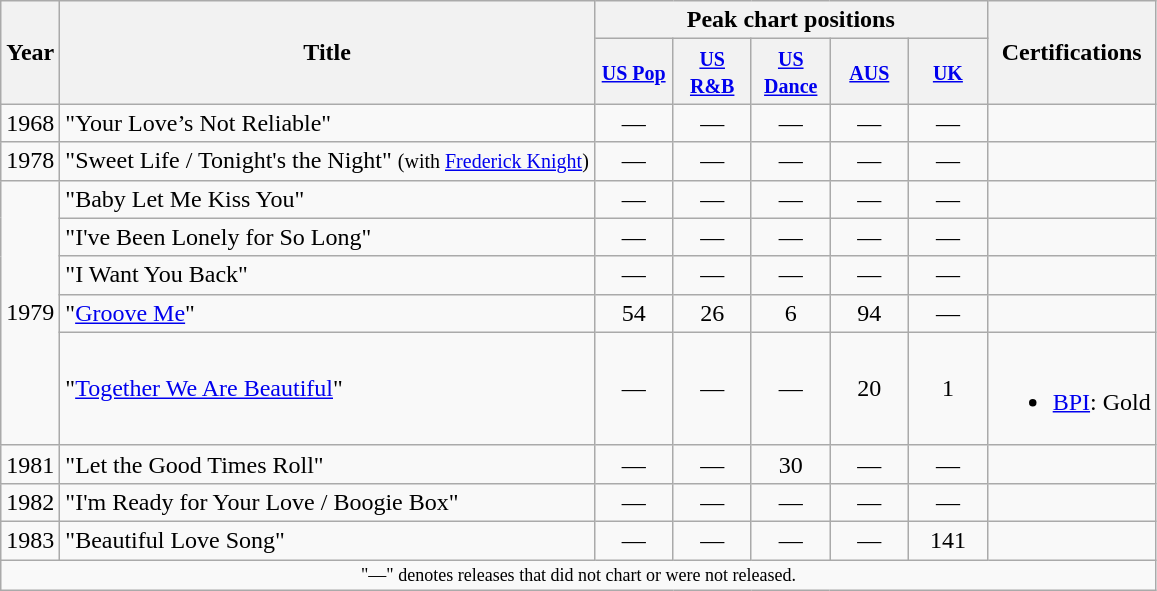<table class="wikitable">
<tr>
<th scope="col" rowspan="2">Year</th>
<th scope="col" rowspan="2">Title</th>
<th scope="col" colspan="5">Peak chart positions</th>
<th scope="col" rowspan="2">Certifications</th>
</tr>
<tr>
<th style="width:45px;"><small><a href='#'>US Pop</a></small><br></th>
<th style="width:45px;"><small><a href='#'>US R&B</a></small><br></th>
<th style="width:45px;"><small><a href='#'>US Dance</a></small><br></th>
<th style="width:45px;"><small><a href='#'>AUS</a></small><br></th>
<th style="width:45px;"><small><a href='#'>UK</a></small><br></th>
</tr>
<tr>
<td rowspan="1">1968</td>
<td>"Your Love’s Not Reliable"</td>
<td align=center>—</td>
<td align=center>—</td>
<td align=center>—</td>
<td align=center>—</td>
<td align=center>—</td>
<td></td>
</tr>
<tr>
<td rowspan="1">1978</td>
<td>"Sweet Life / Tonight's the Night" <small>(with <a href='#'>Frederick Knight</a>)</small></td>
<td align=center>—</td>
<td align=center>—</td>
<td align=center>—</td>
<td align=center>—</td>
<td align=center>—</td>
<td></td>
</tr>
<tr>
<td rowspan="5">1979</td>
<td>"Baby Let Me Kiss You"</td>
<td align=center>—</td>
<td align=center>—</td>
<td align=center>—</td>
<td align=center>—</td>
<td align=center>—</td>
<td></td>
</tr>
<tr>
<td>"I've Been Lonely for So Long"</td>
<td align=center>—</td>
<td align=center>—</td>
<td align=center>—</td>
<td align=center>—</td>
<td align=center>—</td>
<td></td>
</tr>
<tr>
<td>"I Want You Back"</td>
<td align=center>—</td>
<td align=center>—</td>
<td align=center>—</td>
<td align=center>—</td>
<td align=center>—</td>
<td></td>
</tr>
<tr>
<td>"<a href='#'>Groove Me</a>"</td>
<td align=center>54</td>
<td align=center>26</td>
<td align=center>6</td>
<td align=center>94</td>
<td align=center>—</td>
<td></td>
</tr>
<tr>
<td>"<a href='#'>Together We Are Beautiful</a>"</td>
<td align=center>—</td>
<td align=center>—</td>
<td align=center>—</td>
<td align=center>20</td>
<td align=center>1</td>
<td><br><ul><li><a href='#'>BPI</a>: Gold</li></ul></td>
</tr>
<tr>
<td rowspan="1">1981</td>
<td>"Let the Good Times Roll"</td>
<td align=center>—</td>
<td align=center>—</td>
<td align=center>30</td>
<td align=center>—</td>
<td align=center>—</td>
<td></td>
</tr>
<tr>
<td rowspan="1">1982</td>
<td>"I'm Ready for Your Love / Boogie Box"</td>
<td align=center>—</td>
<td align=center>—</td>
<td align=center>—</td>
<td align=center>—</td>
<td align=center>—</td>
<td></td>
</tr>
<tr>
<td rowspan="1">1983</td>
<td>"Beautiful Love Song"</td>
<td align=center>—</td>
<td align=center>—</td>
<td align=center>—</td>
<td align=center>—</td>
<td align=center>141</td>
<td></td>
</tr>
<tr>
<td colspan="8" style="text-align:center; font-size:9pt;">"—" denotes releases that did not chart or were not released.</td>
</tr>
</table>
